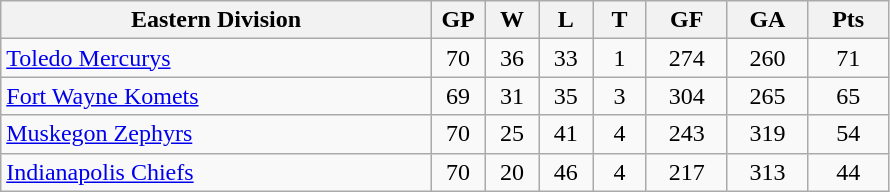<table class="wikitable">
<tr>
<th width="40%">Eastern Division</th>
<th width="5%">GP</th>
<th width="5%">W</th>
<th width="5%">L</th>
<th width="5%">T</th>
<th width="7.5%">GF</th>
<th width="7.5%">GA</th>
<th width="7.5%">Pts</th>
</tr>
<tr align="center">
<td align="left"><a href='#'>Toledo Mercurys</a></td>
<td>70</td>
<td>36</td>
<td>33</td>
<td>1</td>
<td>274</td>
<td>260</td>
<td>71</td>
</tr>
<tr align="center">
<td align="left"><a href='#'>Fort Wayne Komets</a></td>
<td>69</td>
<td>31</td>
<td>35</td>
<td>3</td>
<td>304</td>
<td>265</td>
<td>65</td>
</tr>
<tr align="center">
<td align="left"><a href='#'>Muskegon Zephyrs</a></td>
<td>70</td>
<td>25</td>
<td>41</td>
<td>4</td>
<td>243</td>
<td>319</td>
<td>54</td>
</tr>
<tr align="center">
<td align="left"><a href='#'>Indianapolis Chiefs</a></td>
<td>70</td>
<td>20</td>
<td>46</td>
<td>4</td>
<td>217</td>
<td>313</td>
<td>44</td>
</tr>
</table>
